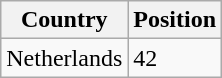<table class="wikitable">
<tr>
<th>Country</th>
<th>Position</th>
</tr>
<tr>
<td>Netherlands</td>
<td>42</td>
</tr>
</table>
